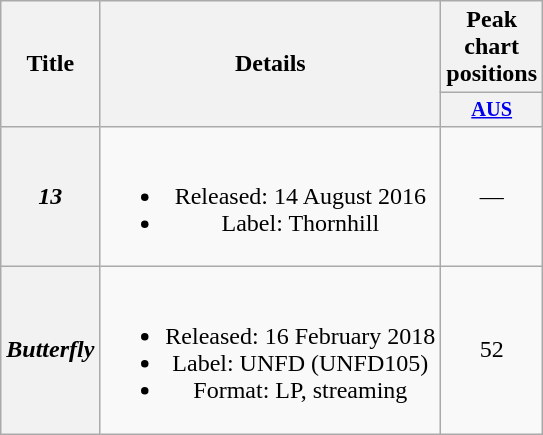<table class="wikitable plainrowheaders" style="text-align:center">
<tr>
<th rowspan="2">Title</th>
<th rowspan="2">Details</th>
<th colspan="1">Peak chart positions</th>
</tr>
<tr>
<th style="width:3em;font-size:85%"><a href='#'>AUS</a><br></th>
</tr>
<tr>
<th scope="row"><em>13</em></th>
<td><br><ul><li>Released: 14 August 2016</li><li>Label: Thornhill</li></ul></td>
<td>—</td>
</tr>
<tr>
<th scope="row"><em>Butterfly</em></th>
<td><br><ul><li>Released: 16 February 2018</li><li>Label: UNFD (UNFD105)</li><li>Format: LP, streaming</li></ul></td>
<td>52</td>
</tr>
</table>
